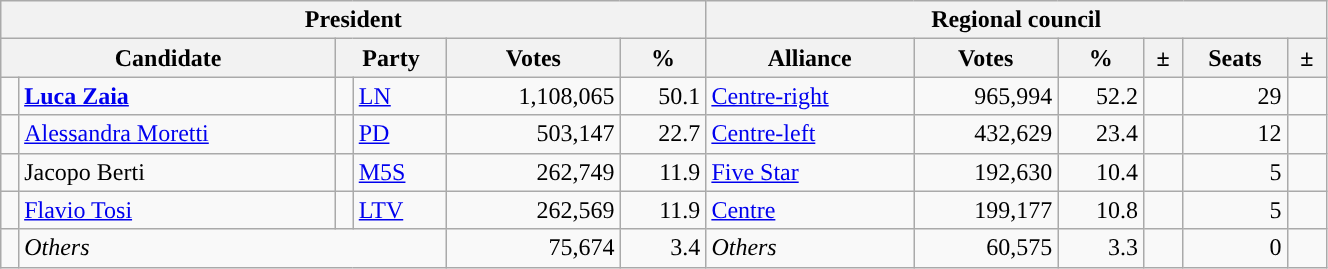<table class="wikitable" style="text-align:right; style="width=70%">
<tr>
<th colspan="6">President</th>
<th colspan="6">Regional council</th>
</tr>
<tr>
<th colspan="2">Candidate</th>
<th colspan="2">Party</th>
<th>Votes</th>
<th>%</th>
<th>Alliance</th>
<th>Votes</th>
<th>%</th>
<th>±</th>
<th>Seats</th>
<th>±</th>
</tr>
<tr>
<td></td>
<td style="text-align:left"><strong><a href='#'>Luca Zaia</a></strong></td>
<td></td>
<td style="text-align:left"><a href='#'>LN</a></td>
<td>1,108,065</td>
<td>50.1</td>
<td style="text-align:left"><a href='#'>Centre-right</a></td>
<td>965,994</td>
<td>52.2</td>
<td></td>
<td>29</td>
<td></td>
</tr>
<tr>
<td></td>
<td style="text-align:left"><a href='#'>Alessandra Moretti</a></td>
<td></td>
<td style="text-align:left"><a href='#'>PD</a></td>
<td>503,147</td>
<td>22.7</td>
<td style="text-align:left"><a href='#'>Centre-left</a></td>
<td>432,629</td>
<td>23.4</td>
<td></td>
<td>12</td>
<td></td>
</tr>
<tr>
<td></td>
<td style="text-align:left">Jacopo Berti</td>
<td></td>
<td style="text-align:left"><a href='#'>M5S</a></td>
<td>262,749</td>
<td>11.9</td>
<td style="text-align:left"><a href='#'>Five Star</a></td>
<td>192,630</td>
<td>10.4</td>
<td></td>
<td>5</td>
<td></td>
</tr>
<tr>
<td></td>
<td style="text-align:left"><a href='#'>Flavio Tosi</a></td>
<td></td>
<td style="text-align:left"><a href='#'>LTV</a></td>
<td>262,569</td>
<td>11.9</td>
<td style="text-align:left"><a href='#'>Centre</a></td>
<td>199,177</td>
<td>10.8</td>
<td></td>
<td>5</td>
<td></td>
</tr>
<tr>
<td></td>
<td colspan="3" style="text-align:left"><em>Others</em></td>
<td>75,674</td>
<td>3.4</td>
<td style="text-align:left"><em>Others</em></td>
<td>60,575</td>
<td>3.3</td>
<td></td>
<td>0</td>
<td></td>
</tr>
</table>
